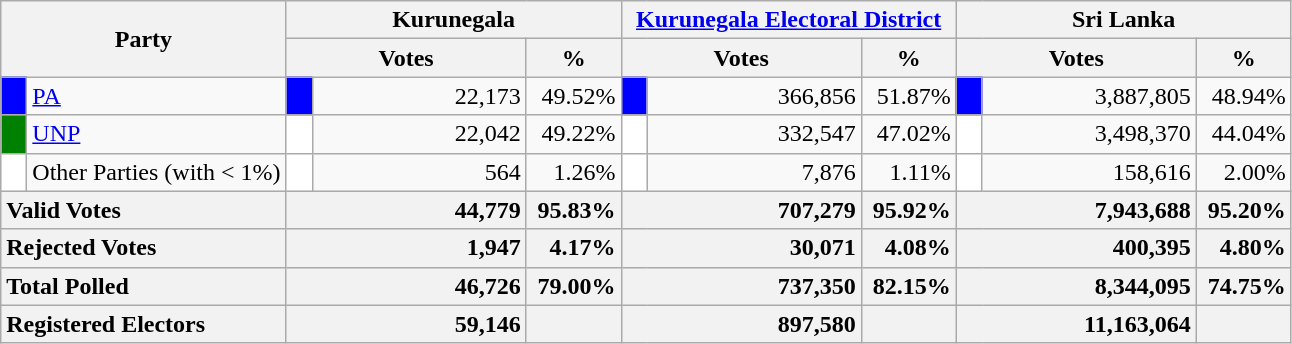<table class="wikitable">
<tr>
<th colspan="2" width="144px"rowspan="2">Party</th>
<th colspan="3" width="216px">Kurunegala</th>
<th colspan="3" width="216px"><a href='#'>Kurunegala Electoral District</a></th>
<th colspan="3" width="216px">Sri Lanka</th>
</tr>
<tr>
<th colspan="2" width="144px">Votes</th>
<th>%</th>
<th colspan="2" width="144px">Votes</th>
<th>%</th>
<th colspan="2" width="144px">Votes</th>
<th>%</th>
</tr>
<tr>
<td style="background-color:blue;" width="10px"></td>
<td style="text-align:left;"><a href='#'>PA</a></td>
<td style="background-color:blue;" width="10px"></td>
<td style="text-align:right;">22,173</td>
<td style="text-align:right;">49.52%</td>
<td style="background-color:blue;" width="10px"></td>
<td style="text-align:right;">366,856</td>
<td style="text-align:right;">51.87%</td>
<td style="background-color:blue;" width="10px"></td>
<td style="text-align:right;">3,887,805</td>
<td style="text-align:right;">48.94%</td>
</tr>
<tr>
<td style="background-color:green;" width="10px"></td>
<td style="text-align:left;"><a href='#'>UNP</a></td>
<td style="background-color:white;" width="10px"></td>
<td style="text-align:right;">22,042</td>
<td style="text-align:right;">49.22%</td>
<td style="background-color:white;" width="10px"></td>
<td style="text-align:right;">332,547</td>
<td style="text-align:right;">47.02%</td>
<td style="background-color:white;" width="10px"></td>
<td style="text-align:right;">3,498,370</td>
<td style="text-align:right;">44.04%</td>
</tr>
<tr>
<td style="background-color:white;" width="10px"></td>
<td style="text-align:left;">Other Parties (with < 1%)</td>
<td style="background-color:white;" width="10px"></td>
<td style="text-align:right;">564</td>
<td style="text-align:right;">1.26%</td>
<td style="background-color:white;" width="10px"></td>
<td style="text-align:right;">7,876</td>
<td style="text-align:right;">1.11%</td>
<td style="background-color:white;" width="10px"></td>
<td style="text-align:right;">158,616</td>
<td style="text-align:right;">2.00%</td>
</tr>
<tr>
<th colspan="2" width="144px"style="text-align:left;">Valid Votes</th>
<th style="text-align:right;"colspan="2" width="144px">44,779</th>
<th style="text-align:right;">95.83%</th>
<th style="text-align:right;"colspan="2" width="144px">707,279</th>
<th style="text-align:right;">95.92%</th>
<th style="text-align:right;"colspan="2" width="144px">7,943,688</th>
<th style="text-align:right;">95.20%</th>
</tr>
<tr>
<th colspan="2" width="144px"style="text-align:left;">Rejected Votes</th>
<th style="text-align:right;"colspan="2" width="144px">1,947</th>
<th style="text-align:right;">4.17%</th>
<th style="text-align:right;"colspan="2" width="144px">30,071</th>
<th style="text-align:right;">4.08%</th>
<th style="text-align:right;"colspan="2" width="144px">400,395</th>
<th style="text-align:right;">4.80%</th>
</tr>
<tr>
<th colspan="2" width="144px"style="text-align:left;">Total Polled</th>
<th style="text-align:right;"colspan="2" width="144px">46,726</th>
<th style="text-align:right;">79.00%</th>
<th style="text-align:right;"colspan="2" width="144px">737,350</th>
<th style="text-align:right;">82.15%</th>
<th style="text-align:right;"colspan="2" width="144px">8,344,095</th>
<th style="text-align:right;">74.75%</th>
</tr>
<tr>
<th colspan="2" width="144px"style="text-align:left;">Registered Electors</th>
<th style="text-align:right;"colspan="2" width="144px">59,146</th>
<th></th>
<th style="text-align:right;"colspan="2" width="144px">897,580</th>
<th></th>
<th style="text-align:right;"colspan="2" width="144px">11,163,064</th>
<th></th>
</tr>
</table>
